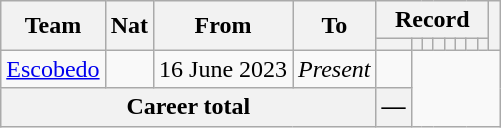<table class="wikitable" style="text-align: center">
<tr>
<th rowspan="2">Team</th>
<th rowspan="2">Nat</th>
<th rowspan="2">From</th>
<th rowspan="2">To</th>
<th colspan="8">Record</th>
<th rowspan=2></th>
</tr>
<tr>
<th></th>
<th></th>
<th></th>
<th></th>
<th></th>
<th></th>
<th></th>
<th></th>
</tr>
<tr>
<td align="left"><a href='#'>Escobedo</a></td>
<td></td>
<td align=left>16 June 2023</td>
<td align=left><em>Present</em><br></td>
<td></td>
</tr>
<tr>
<th colspan=4>Career total<br></th>
<th>—</th>
</tr>
</table>
